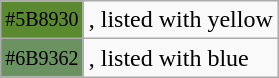<table class="wikitable" style="float:right;">
<tr>
<td style="background:#5B8930; font:smaller monospaced">#5B8930</td>
<td>  , listed with yellow</td>
</tr>
<tr>
<td style="background:#6B9362; font:smaller monospaced">#6B9362</td>
<td>  , listed with blue</td>
</tr>
</table>
